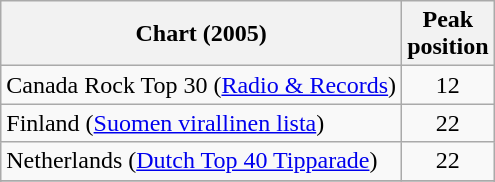<table class="wikitable sortable plainrowheaders">
<tr>
<th scope="col">Chart (2005)</th>
<th scope="col">Peak<br>position</th>
</tr>
<tr>
<td>Canada Rock Top 30 (<a href='#'>Radio & Records</a>)</td>
<td align="center">12</td>
</tr>
<tr>
<td>Finland (<a href='#'>Suomen virallinen lista</a>)</td>
<td align="center">22</td>
</tr>
<tr>
<td>Netherlands (<a href='#'>Dutch Top 40 Tipparade</a>)</td>
<td align="center">22</td>
</tr>
<tr>
</tr>
<tr>
</tr>
<tr>
</tr>
</table>
